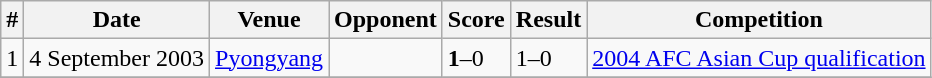<table class="wikitable">
<tr>
<th>#</th>
<th>Date</th>
<th>Venue</th>
<th>Opponent</th>
<th>Score</th>
<th>Result</th>
<th>Competition</th>
</tr>
<tr>
<td>1</td>
<td>4 September 2003</td>
<td><a href='#'>Pyongyang</a></td>
<td></td>
<td><strong>1</strong>–0</td>
<td>1–0</td>
<td><a href='#'>2004 AFC Asian Cup qualification</a></td>
</tr>
<tr>
</tr>
</table>
